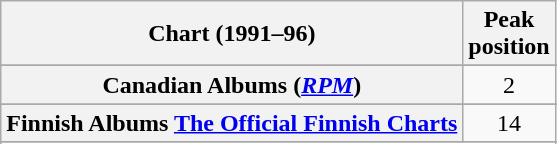<table class="wikitable plainrowheaders sortable">
<tr>
<th scope="col">Chart (1991–96)</th>
<th scope="col">Peak<br>position</th>
</tr>
<tr>
</tr>
<tr>
</tr>
<tr>
<th scope="row">Canadian Albums (<em><a href='#'>RPM</a></em>)</th>
<td style="text-align:center;">2</td>
</tr>
<tr>
</tr>
<tr>
<th scope="row">Finnish Albums <a href='#'>The Official Finnish Charts</a></th>
<td style="text-align:center;">14</td>
</tr>
<tr>
</tr>
<tr>
</tr>
<tr>
</tr>
<tr>
</tr>
<tr>
</tr>
<tr>
</tr>
<tr>
</tr>
</table>
